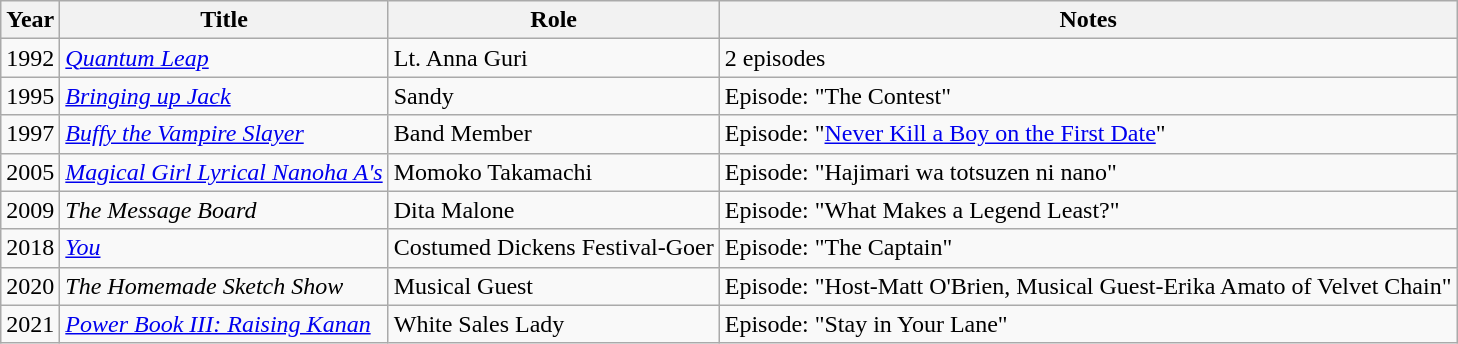<table class="wikitable sortable">
<tr>
<th>Year</th>
<th>Title</th>
<th>Role</th>
<th>Notes</th>
</tr>
<tr>
<td>1992</td>
<td><em><a href='#'>Quantum Leap</a></em></td>
<td>Lt. Anna Guri</td>
<td>2 episodes</td>
</tr>
<tr>
<td>1995</td>
<td><em><a href='#'>Bringing up Jack</a></em></td>
<td>Sandy</td>
<td>Episode: "The Contest"</td>
</tr>
<tr>
<td>1997</td>
<td><em><a href='#'>Buffy the Vampire Slayer</a></em></td>
<td>Band Member</td>
<td>Episode: "<a href='#'>Never Kill a Boy on the First Date</a>"</td>
</tr>
<tr>
<td>2005</td>
<td><em><a href='#'>Magical Girl Lyrical Nanoha A's</a></em></td>
<td>Momoko Takamachi</td>
<td>Episode: "Hajimari wa totsuzen ni nano"</td>
</tr>
<tr>
<td>2009</td>
<td><em>The Message Board</em></td>
<td>Dita Malone</td>
<td>Episode: "What Makes a Legend Least?"</td>
</tr>
<tr>
<td>2018</td>
<td><a href='#'><em>You</em></a></td>
<td>Costumed Dickens Festival-Goer</td>
<td>Episode: "The Captain"</td>
</tr>
<tr>
<td>2020</td>
<td><em>The Homemade Sketch Show</em></td>
<td>Musical Guest</td>
<td>Episode: "Host-Matt O'Brien, Musical Guest-Erika Amato of Velvet Chain"</td>
</tr>
<tr>
<td>2021</td>
<td><em><a href='#'>Power Book III: Raising Kanan</a></em></td>
<td>White Sales Lady</td>
<td>Episode: "Stay in Your Lane"</td>
</tr>
</table>
